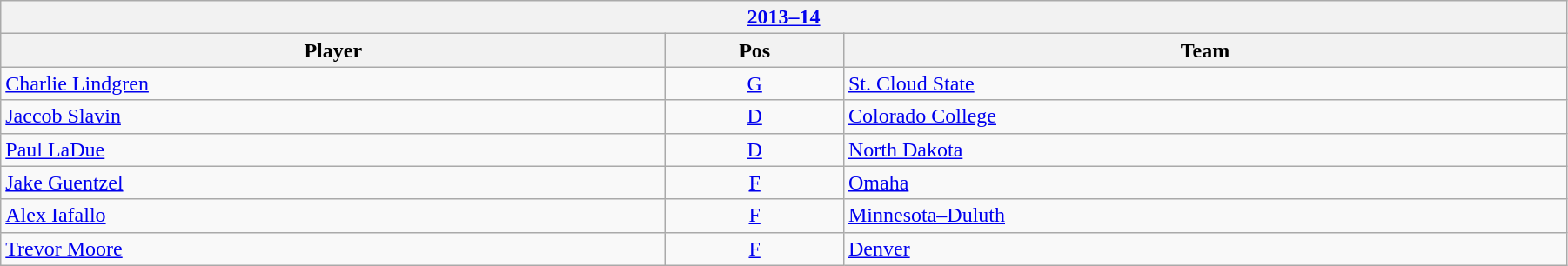<table class="wikitable" width=95%>
<tr>
<th colspan=3><a href='#'>2013–14</a></th>
</tr>
<tr>
<th>Player</th>
<th>Pos</th>
<th>Team</th>
</tr>
<tr>
<td><a href='#'>Charlie Lindgren</a></td>
<td align=center><a href='#'>G</a></td>
<td><a href='#'>St. Cloud State</a></td>
</tr>
<tr>
<td><a href='#'>Jaccob Slavin</a></td>
<td align=center><a href='#'>D</a></td>
<td><a href='#'>Colorado College</a></td>
</tr>
<tr>
<td><a href='#'>Paul LaDue</a></td>
<td align=center><a href='#'>D</a></td>
<td><a href='#'>North Dakota</a></td>
</tr>
<tr>
<td><a href='#'>Jake Guentzel</a></td>
<td align=center><a href='#'>F</a></td>
<td><a href='#'>Omaha</a></td>
</tr>
<tr>
<td><a href='#'>Alex Iafallo</a></td>
<td align=center><a href='#'>F</a></td>
<td><a href='#'>Minnesota–Duluth</a></td>
</tr>
<tr>
<td><a href='#'>Trevor Moore</a></td>
<td align=center><a href='#'>F</a></td>
<td><a href='#'>Denver</a></td>
</tr>
</table>
